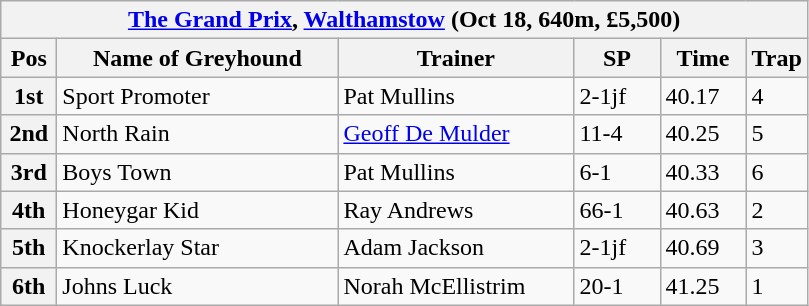<table class="wikitable">
<tr>
<th colspan="6"><a href='#'>The Grand Prix</a>, <a href='#'>Walthamstow</a> (Oct 18, 640m, £5,500)</th>
</tr>
<tr>
<th width=30>Pos</th>
<th width=180>Name of Greyhound</th>
<th width=150>Trainer</th>
<th width=50>SP</th>
<th width=50>Time</th>
<th width=30>Trap</th>
</tr>
<tr>
<th>1st</th>
<td>Sport Promoter</td>
<td>Pat Mullins</td>
<td>2-1jf</td>
<td>40.17</td>
<td>4</td>
</tr>
<tr>
<th>2nd</th>
<td>North Rain</td>
<td><a href='#'>Geoff De Mulder</a></td>
<td>11-4</td>
<td>40.25</td>
<td>5</td>
</tr>
<tr>
<th>3rd</th>
<td>Boys Town</td>
<td>Pat Mullins</td>
<td>6-1</td>
<td>40.33</td>
<td>6</td>
</tr>
<tr>
<th>4th</th>
<td>Honeygar Kid</td>
<td>Ray Andrews</td>
<td>66-1</td>
<td>40.63</td>
<td>2</td>
</tr>
<tr>
<th>5th</th>
<td>Knockerlay Star</td>
<td>Adam Jackson</td>
<td>2-1jf</td>
<td>40.69</td>
<td>3</td>
</tr>
<tr>
<th>6th</th>
<td>Johns Luck</td>
<td>Norah McEllistrim</td>
<td>20-1</td>
<td>41.25</td>
<td>1</td>
</tr>
</table>
